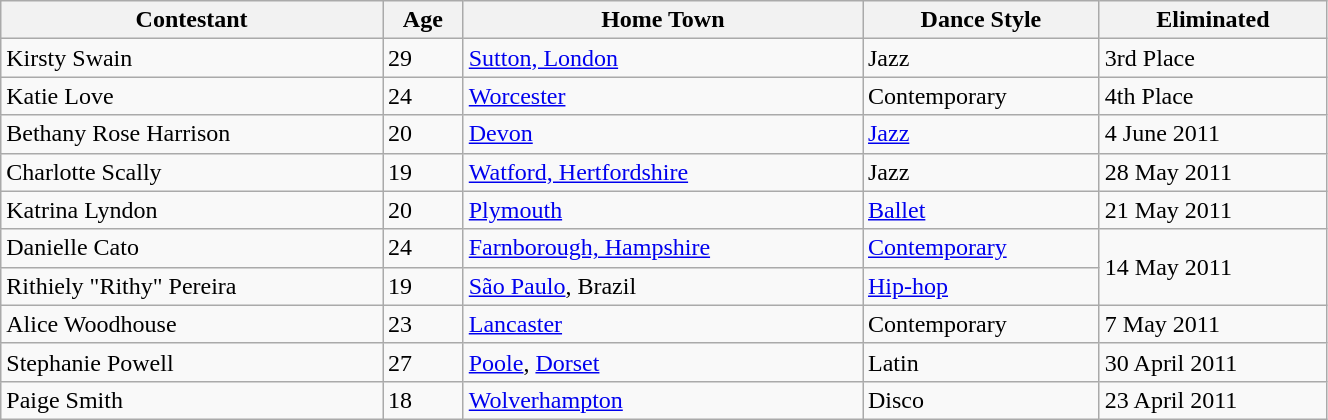<table class="wikitable" style="width:70%;">
<tr>
<th>Contestant</th>
<th>Age</th>
<th>Home Town</th>
<th>Dance Style</th>
<th>Eliminated</th>
</tr>
<tr>
<td>Kirsty Swain</td>
<td>29</td>
<td><a href='#'>Sutton, London</a></td>
<td>Jazz</td>
<td>3rd Place</td>
</tr>
<tr>
<td>Katie Love</td>
<td>24</td>
<td><a href='#'>Worcester</a></td>
<td>Contemporary</td>
<td>4th Place </td>
</tr>
<tr>
<td>Bethany Rose Harrison</td>
<td>20</td>
<td><a href='#'>Devon</a></td>
<td><a href='#'>Jazz</a></td>
<td>4 June 2011</td>
</tr>
<tr>
<td>Charlotte Scally</td>
<td>19</td>
<td><a href='#'>Watford, Hertfordshire</a></td>
<td>Jazz</td>
<td>28 May 2011</td>
</tr>
<tr>
<td>Katrina Lyndon</td>
<td>20</td>
<td><a href='#'>Plymouth</a></td>
<td><a href='#'>Ballet</a></td>
<td>21 May 2011</td>
</tr>
<tr>
<td>Danielle Cato</td>
<td>24</td>
<td><a href='#'>Farnborough, Hampshire</a></td>
<td><a href='#'>Contemporary</a></td>
<td rowspan="2">14 May 2011</td>
</tr>
<tr>
<td>Rithiely "Rithy" Pereira</td>
<td>19</td>
<td><a href='#'>São Paulo</a>, Brazil</td>
<td><a href='#'>Hip-hop</a></td>
</tr>
<tr>
<td>Alice Woodhouse</td>
<td>23</td>
<td><a href='#'>Lancaster</a></td>
<td>Contemporary</td>
<td>7 May 2011</td>
</tr>
<tr>
<td>Stephanie Powell</td>
<td>27</td>
<td><a href='#'>Poole</a>, <a href='#'>Dorset</a></td>
<td>Latin</td>
<td>30 April 2011</td>
</tr>
<tr>
<td>Paige Smith</td>
<td>18</td>
<td><a href='#'>Wolverhampton</a></td>
<td>Disco</td>
<td>23 April 2011</td>
</tr>
</table>
